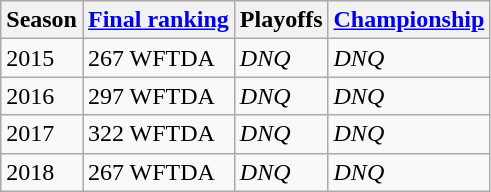<table class="wikitable sortable">
<tr>
<th>Season</th>
<th><a href='#'>Final ranking</a></th>
<th>Playoffs</th>
<th><a href='#'>Championship</a></th>
</tr>
<tr>
<td>2015</td>
<td>267 WFTDA</td>
<td><em>DNQ</em></td>
<td><em>DNQ</em></td>
</tr>
<tr>
<td>2016</td>
<td>297 WFTDA</td>
<td><em>DNQ</em></td>
<td><em>DNQ</em></td>
</tr>
<tr>
<td>2017</td>
<td>322 WFTDA</td>
<td><em>DNQ</em></td>
<td><em>DNQ</em></td>
</tr>
<tr>
<td>2018</td>
<td>267 WFTDA</td>
<td><em>DNQ</em></td>
<td><em>DNQ</em></td>
</tr>
</table>
